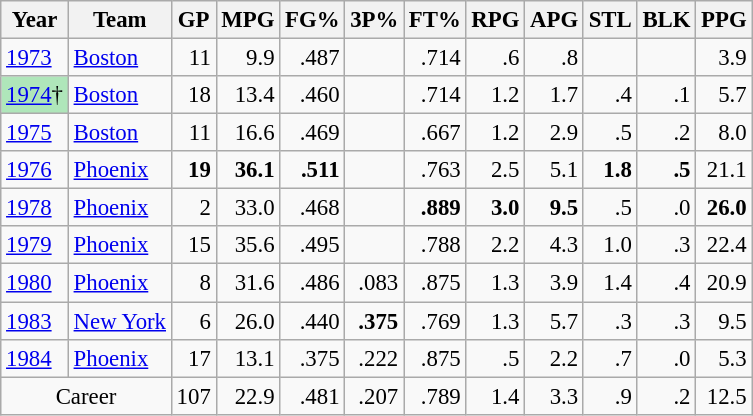<table class="wikitable sortable" style="font-size:95%; text-align:right;">
<tr>
<th>Year</th>
<th>Team</th>
<th>GP</th>
<th>MPG</th>
<th>FG%</th>
<th>3P%</th>
<th>FT%</th>
<th>RPG</th>
<th>APG</th>
<th>STL</th>
<th>BLK</th>
<th>PPG</th>
</tr>
<tr>
<td style="text-align:left;"><a href='#'>1973</a></td>
<td style="text-align:left;"><a href='#'>Boston</a></td>
<td>11</td>
<td>9.9</td>
<td>.487</td>
<td></td>
<td>.714</td>
<td>.6</td>
<td>.8</td>
<td></td>
<td></td>
<td>3.9</td>
</tr>
<tr>
<td style="text-align:left;background:#afe6ba;"><a href='#'>1974</a>†</td>
<td style="text-align:left;"><a href='#'>Boston</a></td>
<td>18</td>
<td>13.4</td>
<td>.460</td>
<td></td>
<td>.714</td>
<td>1.2</td>
<td>1.7</td>
<td>.4</td>
<td>.1</td>
<td>5.7</td>
</tr>
<tr>
<td style="text-align:left;"><a href='#'>1975</a></td>
<td style="text-align:left;"><a href='#'>Boston</a></td>
<td>11</td>
<td>16.6</td>
<td>.469</td>
<td></td>
<td>.667</td>
<td>1.2</td>
<td>2.9</td>
<td>.5</td>
<td>.2</td>
<td>8.0</td>
</tr>
<tr>
<td style="text-align:left;"><a href='#'>1976</a></td>
<td style="text-align:left;"><a href='#'>Phoenix</a></td>
<td><strong>19</strong></td>
<td><strong>36.1</strong></td>
<td><strong>.511</strong></td>
<td></td>
<td>.763</td>
<td>2.5</td>
<td>5.1</td>
<td><strong>1.8</strong></td>
<td><strong>.5</strong></td>
<td>21.1</td>
</tr>
<tr>
<td style="text-align:left;"><a href='#'>1978</a></td>
<td style="text-align:left;"><a href='#'>Phoenix</a></td>
<td>2</td>
<td>33.0</td>
<td>.468</td>
<td></td>
<td><strong>.889</strong></td>
<td><strong>3.0</strong></td>
<td><strong>9.5</strong></td>
<td>.5</td>
<td>.0</td>
<td><strong>26.0</strong></td>
</tr>
<tr>
<td style="text-align:left;"><a href='#'>1979</a></td>
<td style="text-align:left;"><a href='#'>Phoenix</a></td>
<td>15</td>
<td>35.6</td>
<td>.495</td>
<td></td>
<td>.788</td>
<td>2.2</td>
<td>4.3</td>
<td>1.0</td>
<td>.3</td>
<td>22.4</td>
</tr>
<tr>
<td style="text-align:left;"><a href='#'>1980</a></td>
<td style="text-align:left;"><a href='#'>Phoenix</a></td>
<td>8</td>
<td>31.6</td>
<td>.486</td>
<td>.083</td>
<td>.875</td>
<td>1.3</td>
<td>3.9</td>
<td>1.4</td>
<td>.4</td>
<td>20.9</td>
</tr>
<tr>
<td style="text-align:left;"><a href='#'>1983</a></td>
<td style="text-align:left;"><a href='#'>New York</a></td>
<td>6</td>
<td>26.0</td>
<td>.440</td>
<td><strong>.375</strong></td>
<td>.769</td>
<td>1.3</td>
<td>5.7</td>
<td>.3</td>
<td>.3</td>
<td>9.5</td>
</tr>
<tr>
<td style="text-align:left;"><a href='#'>1984</a></td>
<td style="text-align:left;"><a href='#'>Phoenix</a></td>
<td>17</td>
<td>13.1</td>
<td>.375</td>
<td>.222</td>
<td>.875</td>
<td>.5</td>
<td>2.2</td>
<td>.7</td>
<td>.0</td>
<td>5.3</td>
</tr>
<tr class="sortbottom">
<td colspan="2" style="text-align:center;">Career</td>
<td>107</td>
<td>22.9</td>
<td>.481</td>
<td>.207</td>
<td>.789</td>
<td>1.4</td>
<td>3.3</td>
<td>.9</td>
<td>.2</td>
<td>12.5</td>
</tr>
</table>
